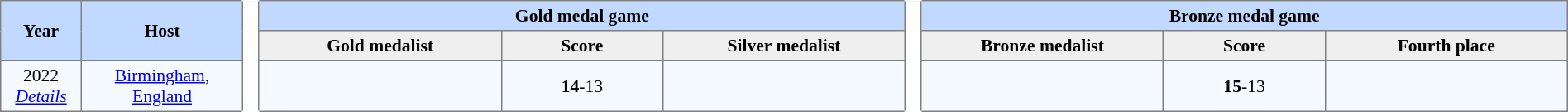<table border=1 style="border-collapse:collapse; font-size:90%; text-align:center;" cellpadding=3 cellspacing=0>
<tr bgcolor=#C1D8FF>
<th rowspan=2 width=5%>Year</th>
<th rowspan=2 width=10%>Host</th>
<th rowspan="100%" width=1% bgcolor=white style="border-top:1px solid transparent; border-bottom:1px solid transparent;"></th>
<th colspan=3>Gold medal game</th>
<th rowspan="100%" width=1% bgcolor=white style="border-top:1px solid transparent; border-bottom:1px solid transparent;"></th>
<th colspan=3>Bronze medal game</th>
</tr>
<tr bgcolor=#EFEFEF>
<th width=15%>Gold medalist</th>
<th width=10%>Score</th>
<th width=15%>Silver medalist</th>
<th width=15%>Bronze medalist</th>
<th width=10%>Score</th>
<th width=15%>Fourth place</th>
</tr>
<tr bgcolor=#F5FAFF>
<td>2022<br><em><a href='#'>Details</a></em></td>
<td><a href='#'>Birmingham</a>, <a href='#'>England</a></td>
<td></td>
<td><strong>14</strong>-13</td>
<td></td>
<td></td>
<td><strong>15</strong>-13</td>
<td></td>
</tr>
</table>
